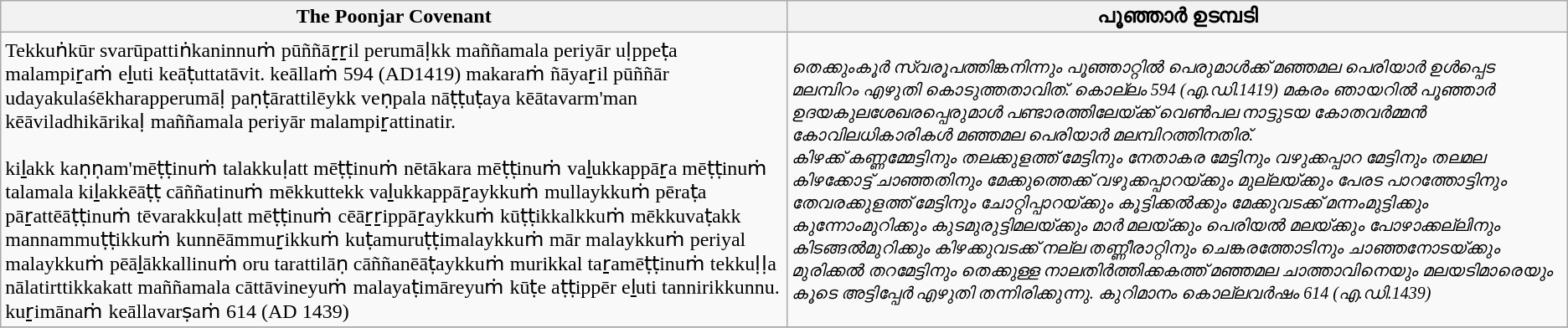<table class="wikitable">
<tr>
<th><strong>The Poonjar Covenant</strong></th>
<th><strong>പൂഞ്ഞാർ ഉടമ്പടി</strong></th>
</tr>
<tr>
<td>Tekkuṅkūr svarūpattiṅkaninnuṁ pūññāṟṟil perumāḷkk maññamala periyār uḷppeṭa malampiṟaṁ eḻuti keāṭuttatāvit. keāllaṁ 594 (AD1419) makaraṁ ñāyaṟil pūññār udayakulaśēkharapperumāḷ paṇṭārattilēykk veṇpala nāṭṭuṭaya kēātavarm'man kēāviladhikārikaḷ maññamala periyār malampiṟattinatir.<br><br>kiḻakk kaṇṇam'mēṭṭinuṁ talakkuḷatt mēṭṭinuṁ nētākara mēṭṭinuṁ vaḻukkappāṟa mēṭṭinuṁ talamala kiḻakkēāṭṭ cāññatinuṁ mēkkuttekk vaḻukkappāṟaykkuṁ mullaykkuṁ pēraṭa pāṟattēāṭṭinuṁ tēvarakkuḷatt mēṭṭinuṁ cēāṟṟippāṟaykkuṁ kūṭṭikkalkkuṁ mēkkuvaṭakk mannammuṭṭikkuṁ kunnēāmmuṟikkuṁ kuṭamuruṭṭimalaykkuṁ mār malaykkuṁ periyal malaykkuṁ pēāḻākkallinuṁ oru tarattilāṇ cāññanēāṭaykkuṁ murikkal taṟamēṭṭinuṁ tekkuḷḷa nālatirttikkakatt maññamala cāttāvineyuṁ malayaṭimāreyuṁ kūṭe aṭṭippēr eḻuti tannirikkunnu. kuṟimānaṁ keāllavarṣaṁ 614 (AD 1439)</td>
<td><small><em>തെക്കുംകൂർ സ്വരൂപത്തിങ്കനിന്നും പൂഞ്ഞാറ്റിൽ പെരുമാൾക്ക് മഞ്ഞമല പെരിയാർ ഉൾപ്പെട മലമ്പിറം എഴുതി കൊടുത്തതാവിത്. കൊല്ലം 594 (എ.ഡി.1419) മകരം ഞായറിൽ പൂഞ്ഞാർ ഉദയകുലശേഖരപ്പെരുമാൾ പണ്ടാരത്തിലേയ്ക്ക് വെൺപല നാട്ടുടയ കോതവർമ്മൻ കോവിലധികാരികൾ മഞ്ഞമല പെരിയാർ മലമ്പിറത്തിനതിര്.<br> കിഴക്ക് കണ്ണമ്മേട്ടിനും തലക്കുളത്ത് മേട്ടിനും നേതാകര മേട്ടിനും വഴുക്കപ്പാറ മേട്ടിനും തലമല കിഴക്കോട്ട് ചാഞ്ഞതിനും മേക്കുത്തെക്ക് വഴുക്കപ്പാറയ്ക്കും മുല്ലയ്ക്കും പേരട പാറത്തോട്ടിനും തേവരക്കുളത്ത് മേട്ടിനും ചോറ്റിപ്പാറയ്ക്കും കൂട്ടിക്കൽക്കും മേക്കുവടക്ക് മന്നംമുട്ടിക്കും കുന്നോംമുറിക്കും കുടമുരുട്ടിമലയ്ക്കും മാർ മലയ്ക്കും പെരിയൽ മലയ്ക്കും പോഴാക്കല്ലിനും കിടങ്ങൽമുറിക്കും കിഴക്കുവടക്ക് നല്ല തണ്ണീരാറ്റിനും ചെങ്കരത്തോടിനും ചാഞ്ഞനോടയ്ക്കും മുരിക്കൽ തറമേട്ടിനും തെക്കുള്ള നാലതിർത്തിക്കകത്ത് മഞ്ഞമല ചാത്താവിനെയും മലയടിമാരെയും കൂടെ അട്ടിപ്പേർ എഴുതി തന്നിരിക്കുന്നു. കുറിമാനം കൊല്ലവർഷം 614 (എ.ഡി.1439)</em></small></td>
</tr>
<tr>
</tr>
</table>
